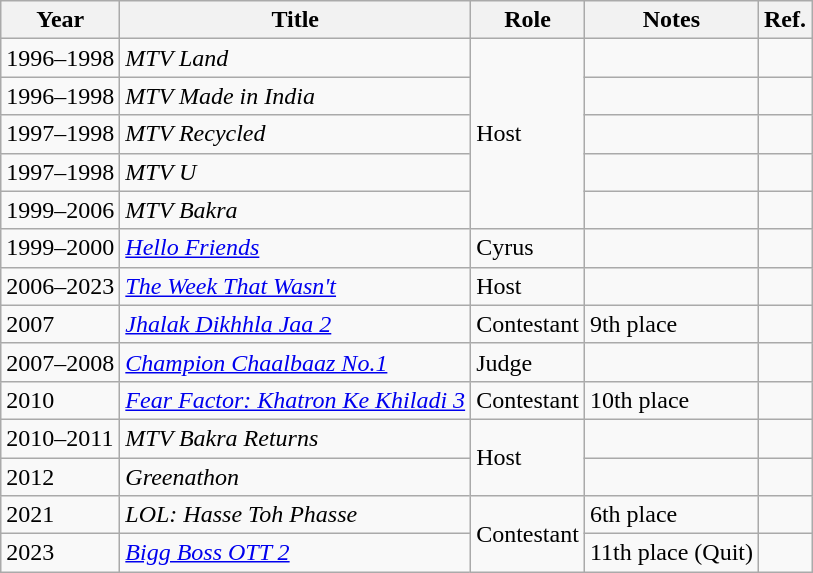<table class="wikitable">
<tr>
<th>Year</th>
<th>Title</th>
<th>Role</th>
<th>Notes</th>
<th>Ref.</th>
</tr>
<tr>
<td>1996–1998</td>
<td><em>MTV Land</em></td>
<td rowspan="5">Host</td>
<td></td>
<td></td>
</tr>
<tr>
<td>1996–1998</td>
<td><em>MTV Made in India</em></td>
<td></td>
<td></td>
</tr>
<tr>
<td>1997–1998</td>
<td><em>MTV Recycled</em></td>
<td></td>
<td></td>
</tr>
<tr>
<td>1997–1998</td>
<td><em>MTV U</em></td>
<td></td>
<td></td>
</tr>
<tr>
<td>1999–2006</td>
<td><em>MTV Bakra</em></td>
<td></td>
<td></td>
</tr>
<tr>
<td>1999–2000</td>
<td><em><a href='#'>Hello Friends</a></em></td>
<td>Cyrus</td>
<td></td>
<td></td>
</tr>
<tr>
<td>2006–2023</td>
<td><em><a href='#'>The Week That Wasn't</a></em></td>
<td>Host</td>
<td></td>
<td></td>
</tr>
<tr>
<td>2007</td>
<td><em><a href='#'>Jhalak Dikhhla Jaa 2</a></em></td>
<td>Contestant</td>
<td>9th place</td>
<td></td>
</tr>
<tr>
<td>2007–2008</td>
<td><em><a href='#'>Champion Chaalbaaz No.1</a></em></td>
<td>Judge</td>
<td></td>
<td></td>
</tr>
<tr>
<td>2010</td>
<td><em><a href='#'>Fear Factor: Khatron Ke Khiladi 3</a></em></td>
<td>Contestant</td>
<td>10th place</td>
<td></td>
</tr>
<tr>
<td>2010–2011</td>
<td><em>MTV Bakra Returns</em></td>
<td rowspan="2">Host</td>
<td></td>
<td></td>
</tr>
<tr>
<td>2012</td>
<td><em>Greenathon</em></td>
<td></td>
<td></td>
</tr>
<tr>
<td>2021</td>
<td><em>LOL: Hasse Toh Phasse</em></td>
<td rowspan="2">Contestant</td>
<td>6th place</td>
<td></td>
</tr>
<tr>
<td>2023</td>
<td><em><a href='#'>Bigg Boss OTT 2</a></em></td>
<td>11th place (Quit)</td>
<td></td>
</tr>
</table>
